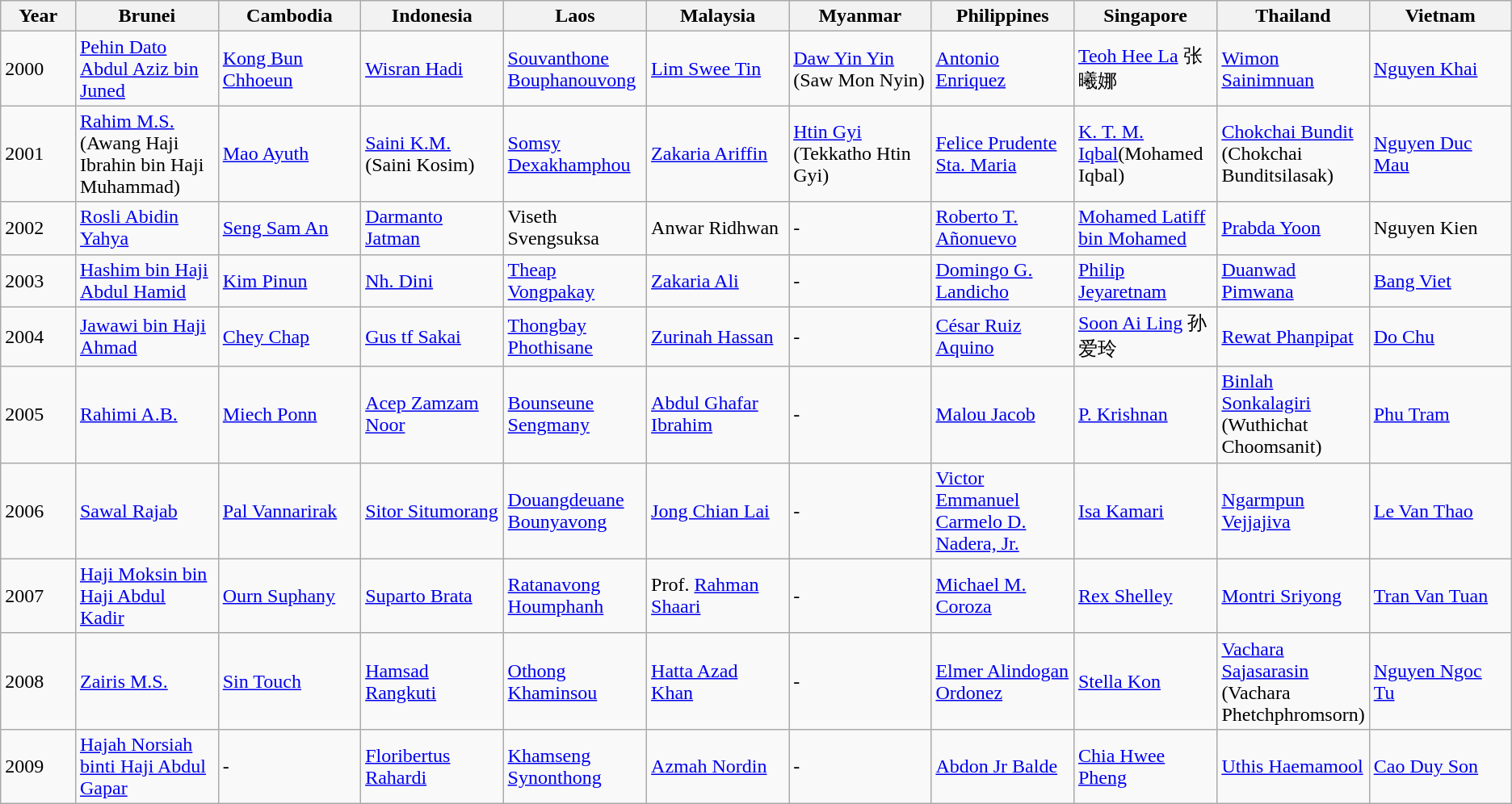<table class="wikitable">
<tr>
<th width="5%">Year</th>
<th width="9.5%">Brunei</th>
<th width="9.5%">Cambodia</th>
<th width="9.5%">Indonesia</th>
<th width="9.5%">Laos</th>
<th width="9.5%">Malaysia</th>
<th width="9.5%">Myanmar</th>
<th width="9.5%">Philippines</th>
<th width="9.5%">Singapore</th>
<th width="9.5%">Thailand</th>
<th width="9.5%">Vietnam</th>
</tr>
<tr>
<td>2000</td>
<td><a href='#'>Pehin Dato Abdul Aziz bin Juned</a></td>
<td><a href='#'>Kong Bun Chhoeun</a></td>
<td><a href='#'>Wisran Hadi</a></td>
<td><a href='#'>Souvanthone Bouphanouvong</a></td>
<td><a href='#'>Lim Swee Tin</a></td>
<td><a href='#'>Daw Yin Yin</a> (Saw Mon Nyin)</td>
<td><a href='#'>Antonio Enriquez</a></td>
<td><a href='#'>Teoh Hee La</a> 张曦娜</td>
<td><a href='#'>Wimon Sainimnuan</a></td>
<td><a href='#'>Nguyen Khai</a></td>
</tr>
<tr>
<td>2001</td>
<td><a href='#'>Rahim M.S.</a> (Awang Haji Ibrahin bin Haji Muhammad)</td>
<td><a href='#'>Mao Ayuth</a></td>
<td><a href='#'>Saini K.M.</a> (Saini Kosim)</td>
<td><a href='#'>Somsy Dexakhamphou</a></td>
<td><a href='#'>Zakaria Ariffin</a></td>
<td><a href='#'>Htin Gyi</a> (Tekkatho Htin Gyi)</td>
<td><a href='#'>Felice Prudente Sta. Maria</a></td>
<td><a href='#'>K. T. M. Iqbal</a>(Mohamed Iqbal)</td>
<td><a href='#'>Chokchai Bundit</a> (Chokchai Bunditsilasak)</td>
<td><a href='#'>Nguyen Duc Mau</a></td>
</tr>
<tr>
<td>2002</td>
<td><a href='#'>Rosli Abidin Yahya</a></td>
<td><a href='#'>Seng Sam An</a></td>
<td><a href='#'>Darmanto Jatman</a></td>
<td>Viseth Svengsuksa</td>
<td>Anwar Ridhwan</td>
<td>-</td>
<td><a href='#'>Roberto T. Añonuevo</a></td>
<td><a href='#'>Mohamed Latiff bin Mohamed</a></td>
<td><a href='#'>Prabda Yoon</a></td>
<td>Nguyen Kien</td>
</tr>
<tr>
<td>2003</td>
<td><a href='#'>Hashim bin Haji Abdul Hamid</a></td>
<td><a href='#'>Kim Pinun</a></td>
<td><a href='#'>Nh. Dini</a></td>
<td><a href='#'>Theap Vongpakay</a></td>
<td><a href='#'>Zakaria Ali</a></td>
<td>-</td>
<td><a href='#'>Domingo G. Landicho</a></td>
<td><a href='#'>Philip Jeyaretnam</a></td>
<td><a href='#'>Duanwad Pimwana</a></td>
<td><a href='#'>Bang Viet</a></td>
</tr>
<tr>
<td>2004</td>
<td><a href='#'>Jawawi bin Haji Ahmad</a></td>
<td><a href='#'>Chey Chap</a></td>
<td><a href='#'>Gus tf Sakai</a></td>
<td><a href='#'>Thongbay Phothisane</a></td>
<td><a href='#'>Zurinah Hassan</a></td>
<td>-</td>
<td><a href='#'>César Ruiz Aquino</a></td>
<td><a href='#'>Soon Ai Ling</a> 孙爱玲</td>
<td><a href='#'>Rewat Phanpipat</a></td>
<td><a href='#'>Do Chu</a></td>
</tr>
<tr>
<td>2005</td>
<td><a href='#'>Rahimi A.B.</a></td>
<td><a href='#'>Miech Ponn</a></td>
<td><a href='#'>Acep Zamzam Noor</a></td>
<td><a href='#'>Bounseune Sengmany</a></td>
<td><a href='#'>Abdul Ghafar Ibrahim</a></td>
<td>-</td>
<td><a href='#'>Malou Jacob</a></td>
<td><a href='#'>P. Krishnan</a></td>
<td><a href='#'>Binlah Sonkalagiri</a> (Wuthichat Choomsanit)</td>
<td><a href='#'>Phu Tram</a></td>
</tr>
<tr>
<td>2006</td>
<td><a href='#'>Sawal Rajab</a></td>
<td><a href='#'>Pal Vannarirak</a></td>
<td><a href='#'>Sitor Situmorang</a></td>
<td><a href='#'>Douangdeuane Bounyavong</a></td>
<td><a href='#'>Jong Chian Lai</a></td>
<td>-</td>
<td><a href='#'>Victor Emmanuel Carmelo D. Nadera, Jr.</a></td>
<td><a href='#'>Isa Kamari</a></td>
<td><a href='#'>Ngarmpun Vejjajiva</a></td>
<td><a href='#'>Le Van Thao</a></td>
</tr>
<tr>
<td>2007</td>
<td><a href='#'>Haji Moksin bin Haji Abdul Kadir</a></td>
<td><a href='#'>Ourn Suphany</a></td>
<td><a href='#'>Suparto Brata</a></td>
<td><a href='#'>Ratanavong Houmphanh</a></td>
<td>Prof. <a href='#'>Rahman Shaari</a></td>
<td>-</td>
<td><a href='#'>Michael M. Coroza</a></td>
<td><a href='#'>Rex Shelley</a></td>
<td><a href='#'>Montri Sriyong</a></td>
<td><a href='#'>Tran Van Tuan</a></td>
</tr>
<tr>
<td>2008</td>
<td><a href='#'>Zairis M.S.</a></td>
<td><a href='#'>Sin Touch</a></td>
<td><a href='#'>Hamsad Rangkuti</a></td>
<td><a href='#'>Othong Khaminsou</a></td>
<td><a href='#'>Hatta Azad Khan</a></td>
<td>-</td>
<td><a href='#'>Elmer Alindogan Ordonez</a></td>
<td><a href='#'>Stella Kon</a></td>
<td><a href='#'>Vachara Sajasarasin</a> (Vachara Phetchphromsorn)</td>
<td><a href='#'>Nguyen Ngoc Tu</a></td>
</tr>
<tr>
<td>2009</td>
<td><a href='#'>Hajah Norsiah binti Haji Abdul Gapar</a></td>
<td>-</td>
<td><a href='#'>Floribertus Rahardi</a></td>
<td><a href='#'>Khamseng Synonthong</a></td>
<td><a href='#'>Azmah Nordin</a></td>
<td>-</td>
<td><a href='#'>Abdon Jr Balde</a></td>
<td><a href='#'>Chia Hwee Pheng</a></td>
<td><a href='#'>Uthis Haemamool</a></td>
<td><a href='#'>Cao Duy Son</a></td>
</tr>
</table>
